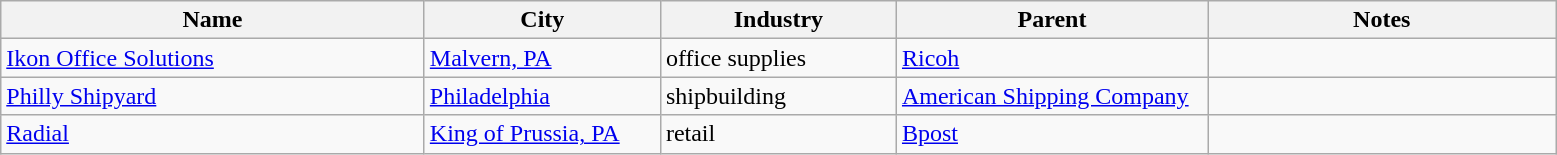<table class="wikitable sortable">
<tr>
<th style="width:275px;">Name</th>
<th style="width:150px;">City</th>
<th style="width:150px;">Industry</th>
<th style="width:200px;">Parent</th>
<th style="width:225px;" class="unsortable">Notes</th>
</tr>
<tr>
<td><a href='#'>Ikon Office Solutions</a></td>
<td><a href='#'>Malvern, PA</a></td>
<td>office supplies</td>
<td><a href='#'>Ricoh</a></td>
<td></td>
</tr>
<tr>
<td><a href='#'>Philly Shipyard</a></td>
<td><a href='#'>Philadelphia</a></td>
<td>shipbuilding</td>
<td><a href='#'>American Shipping Company</a></td>
<td></td>
</tr>
<tr>
<td><a href='#'>Radial</a></td>
<td><a href='#'>King of Prussia, PA</a></td>
<td>retail</td>
<td><a href='#'>Bpost</a></td>
<td></td>
</tr>
</table>
